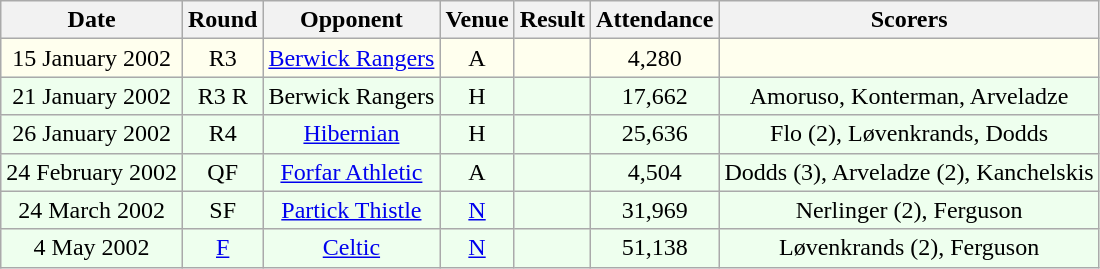<table class="wikitable sortable" style="font-size:100%; text-align:center">
<tr>
<th>Date</th>
<th>Round</th>
<th>Opponent</th>
<th>Venue</th>
<th>Result</th>
<th>Attendance</th>
<th>Scorers</th>
</tr>
<tr bgcolor = "#FFFFEE">
<td>15 January 2002</td>
<td>R3</td>
<td><a href='#'>Berwick Rangers</a></td>
<td>A</td>
<td></td>
<td>4,280</td>
<td></td>
</tr>
<tr bgcolor = "#EEFFEE">
<td>21 January 2002</td>
<td>R3 R</td>
<td>Berwick Rangers</td>
<td>H</td>
<td></td>
<td>17,662</td>
<td>Amoruso, Konterman, Arveladze</td>
</tr>
<tr bgcolor = "#EEFFEE">
<td>26 January 2002</td>
<td>R4</td>
<td><a href='#'>Hibernian</a></td>
<td>H</td>
<td></td>
<td>25,636</td>
<td>Flo (2), Løvenkrands, Dodds</td>
</tr>
<tr bgcolor = "#EEFFEE">
<td>24 February 2002</td>
<td>QF</td>
<td><a href='#'>Forfar Athletic</a></td>
<td>A</td>
<td></td>
<td>4,504</td>
<td>Dodds (3), Arveladze (2), Kanchelskis</td>
</tr>
<tr bgcolor = "#EEFFEE">
<td>24 March 2002</td>
<td>SF</td>
<td><a href='#'>Partick Thistle</a></td>
<td><a href='#'>N</a></td>
<td></td>
<td>31,969</td>
<td>Nerlinger (2), Ferguson</td>
</tr>
<tr bgcolor = "#EEFFEE">
<td>4 May 2002</td>
<td><a href='#'>F</a></td>
<td><a href='#'>Celtic</a></td>
<td><a href='#'>N</a></td>
<td></td>
<td>51,138</td>
<td>Løvenkrands (2), Ferguson</td>
</tr>
</table>
